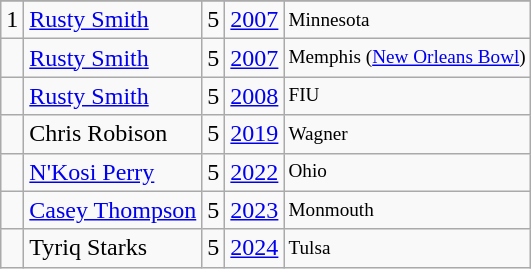<table class="wikitable">
<tr>
</tr>
<tr>
<td>1</td>
<td><a href='#'>Rusty Smith</a></td>
<td>5</td>
<td><a href='#'>2007</a></td>
<td style="font-size:80%;">Minnesota</td>
</tr>
<tr>
<td></td>
<td><a href='#'>Rusty Smith</a></td>
<td>5</td>
<td><a href='#'>2007</a></td>
<td style="font-size:80%;">Memphis (<a href='#'>New Orleans Bowl</a>)</td>
</tr>
<tr>
<td></td>
<td><a href='#'>Rusty Smith</a></td>
<td>5</td>
<td><a href='#'>2008</a></td>
<td style="font-size:80%;">FIU</td>
</tr>
<tr>
<td></td>
<td>Chris Robison</td>
<td>5</td>
<td><a href='#'>2019</a></td>
<td style="font-size:80%;">Wagner</td>
</tr>
<tr>
<td></td>
<td><a href='#'>N'Kosi Perry</a></td>
<td>5</td>
<td><a href='#'>2022</a></td>
<td style="font-size:80%;">Ohio</td>
</tr>
<tr>
<td></td>
<td><a href='#'>Casey Thompson</a></td>
<td>5</td>
<td><a href='#'>2023</a></td>
<td style="font-size:80%;">Monmouth</td>
</tr>
<tr>
<td></td>
<td>Tyriq Starks</td>
<td>5</td>
<td><a href='#'>2024</a></td>
<td style="font-size:80%;">Tulsa</td>
</tr>
</table>
